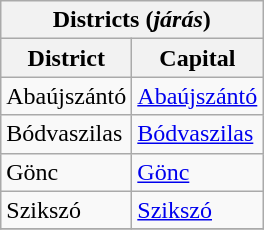<table class="wikitable">
<tr>
<th colspan=2>Districts (<em>járás</em>)</th>
</tr>
<tr>
<th>District</th>
<th>Capital</th>
</tr>
<tr>
<td>Abaújszántó</td>
<td><a href='#'>Abaújszántó</a></td>
</tr>
<tr>
<td>Bódvaszilas</td>
<td><a href='#'>Bódvaszilas</a></td>
</tr>
<tr>
<td>Gönc</td>
<td><a href='#'>Gönc</a></td>
</tr>
<tr>
<td>Szikszó</td>
<td><a href='#'>Szikszó</a></td>
</tr>
<tr>
</tr>
</table>
